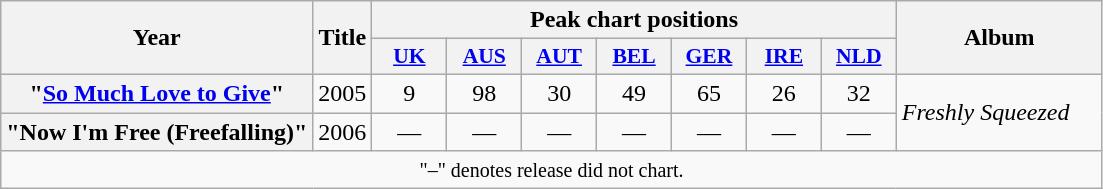<table class="wikitable plainrowheaders">
<tr>
<th scope="col" rowspan="2">Year</th>
<th scope="col" rowspan="2">Title</th>
<th scope="col" colspan="7">Peak chart positions</th>
<th scope="col" rowspan="2">Album</th>
</tr>
<tr>
<th scope="col" style="width:3em;font-size:90%"><a href='#'>UK</a><br></th>
<th scope="col" style="width:3em;font-size:90%"><a href='#'>AUS</a><br></th>
<th scope="col" style="width:3em;font-size:90%"><a href='#'>AUT</a><br></th>
<th scope="col" style="width:3em;font-size:90%"><a href='#'>BEL</a><br></th>
<th scope="col" style="width:3em;font-size:90%"><a href='#'>GER</a><br></th>
<th scope="col" style="width:3em;font-size:90%"><a href='#'>IRE</a><br></th>
<th scope="col" style="width:3em;font-size:90%"><a href='#'>NLD</a><br></th>
</tr>
<tr>
<th scope="row">"<a href='#'>So Much Love to Give</a>"</th>
<td>2005</td>
<td align="center">9</td>
<td align="center">98</td>
<td align="center">30</td>
<td align="center">49</td>
<td align="center">65</td>
<td align="center">26</td>
<td align="center">32</td>
<td rowspan="2" width="130"><em>Freshly Squeezed</em></td>
</tr>
<tr>
<th scope="row">"Now I'm Free (Freefalling)"</th>
<td>2006</td>
<td align="center">—</td>
<td align="center">—</td>
<td align="center">—</td>
<td align="center">—</td>
<td align="center">—</td>
<td align="center">—</td>
<td align="center">—</td>
</tr>
<tr>
<td colspan="10" style="text-align:center"><small>"–" denotes release did not chart.</small></td>
</tr>
</table>
